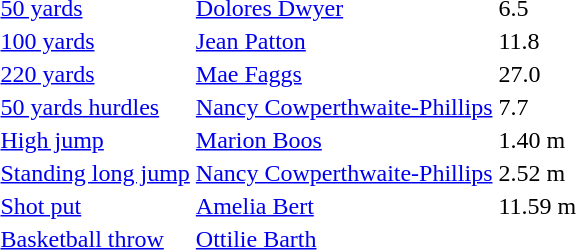<table>
<tr>
<td><a href='#'>50 yards</a></td>
<td><a href='#'>Dolores Dwyer</a></td>
<td>6.5</td>
<td></td>
<td></td>
<td></td>
<td></td>
</tr>
<tr>
<td><a href='#'>100 yards</a></td>
<td><a href='#'>Jean Patton</a></td>
<td>11.8</td>
<td></td>
<td></td>
<td></td>
<td></td>
</tr>
<tr>
<td><a href='#'>220 yards</a></td>
<td><a href='#'>Mae Faggs</a></td>
<td>27.0</td>
<td></td>
<td></td>
<td></td>
<td></td>
</tr>
<tr>
<td><a href='#'>50 yards hurdles</a></td>
<td><a href='#'>Nancy Cowperthwaite-Phillips</a></td>
<td>7.7</td>
<td></td>
<td></td>
<td></td>
<td></td>
</tr>
<tr>
<td><a href='#'>High jump</a></td>
<td><a href='#'>Marion Boos</a></td>
<td>1.40 m</td>
<td></td>
<td></td>
<td></td>
<td></td>
</tr>
<tr>
<td><a href='#'>Standing long jump</a></td>
<td><a href='#'>Nancy Cowperthwaite-Phillips</a></td>
<td>2.52 m</td>
<td></td>
<td></td>
<td></td>
<td></td>
</tr>
<tr>
<td><a href='#'>Shot put</a></td>
<td><a href='#'>Amelia Bert</a></td>
<td>11.59 m</td>
<td></td>
<td></td>
<td></td>
<td></td>
</tr>
<tr>
<td><a href='#'>Basketball throw</a></td>
<td><a href='#'>Ottilie Barth</a></td>
<td></td>
<td></td>
<td></td>
<td></td>
<td></td>
</tr>
</table>
